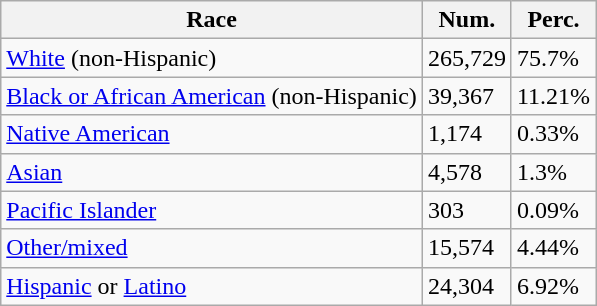<table class="wikitable">
<tr>
<th>Race</th>
<th>Num.</th>
<th>Perc.</th>
</tr>
<tr>
<td><a href='#'>White</a> (non-Hispanic)</td>
<td>265,729</td>
<td>75.7%</td>
</tr>
<tr>
<td><a href='#'>Black or African American</a> (non-Hispanic)</td>
<td>39,367</td>
<td>11.21%</td>
</tr>
<tr>
<td><a href='#'>Native American</a></td>
<td>1,174</td>
<td>0.33%</td>
</tr>
<tr>
<td><a href='#'>Asian</a></td>
<td>4,578</td>
<td>1.3%</td>
</tr>
<tr>
<td><a href='#'>Pacific Islander</a></td>
<td>303</td>
<td>0.09%</td>
</tr>
<tr>
<td><a href='#'>Other/mixed</a></td>
<td>15,574</td>
<td>4.44%</td>
</tr>
<tr>
<td><a href='#'>Hispanic</a> or <a href='#'>Latino</a></td>
<td>24,304</td>
<td>6.92%</td>
</tr>
</table>
